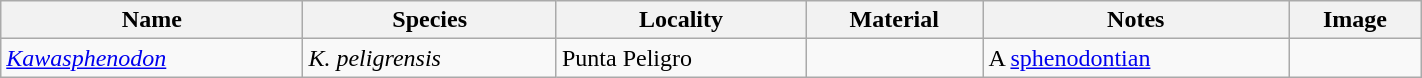<table class="wikitable" align="center" width="75%">
<tr>
<th>Name</th>
<th>Species</th>
<th>Locality</th>
<th>Material</th>
<th>Notes</th>
<th>Image</th>
</tr>
<tr>
<td><em><a href='#'>Kawasphenodon</a></em></td>
<td><em>K. peligrensis</em></td>
<td>Punta Peligro</td>
<td></td>
<td>A <a href='#'>sphenodontian</a></td>
<td></td>
</tr>
</table>
